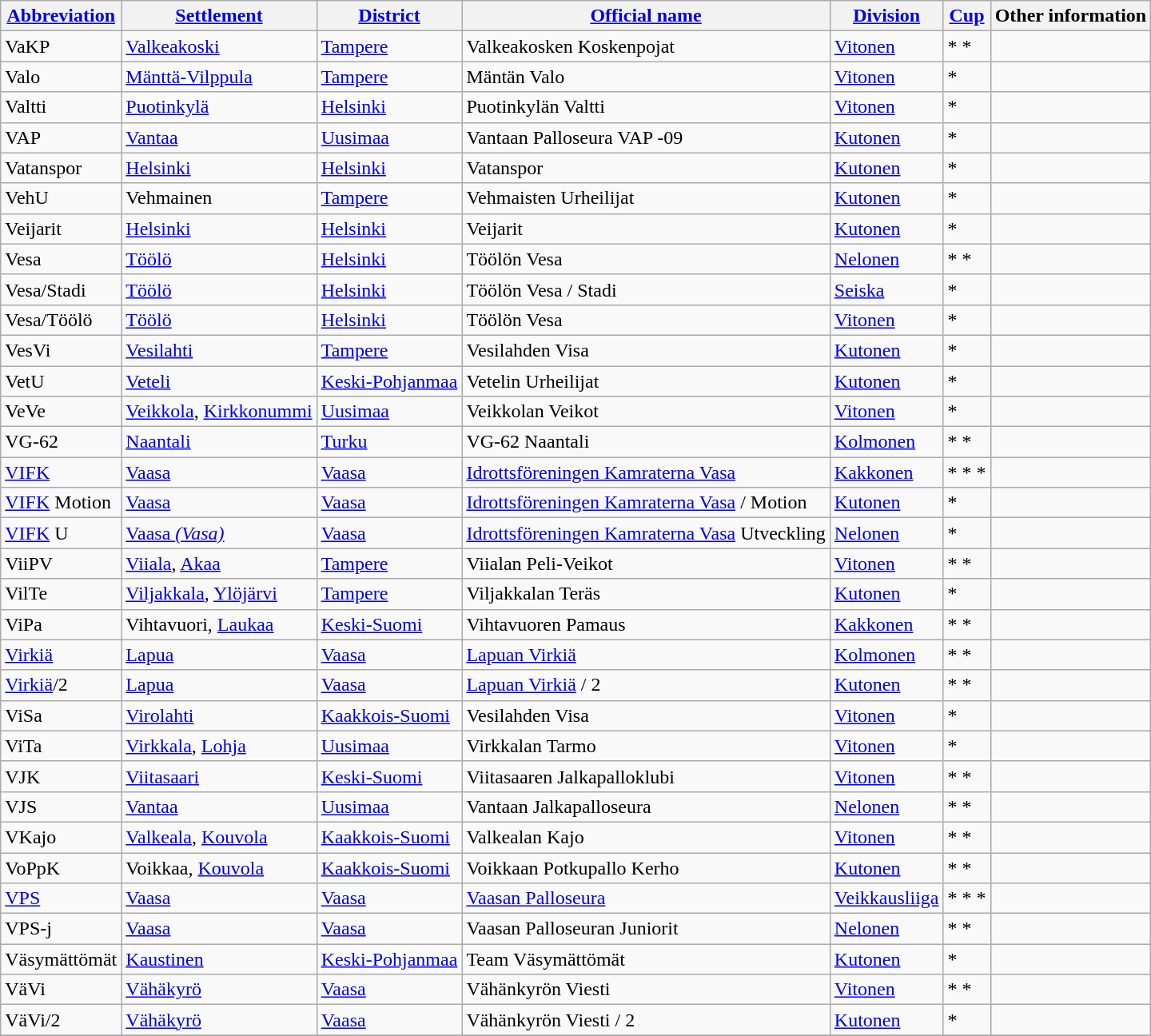<table class="wikitable" style="text-align:left">
<tr>
<th style= width="120px"><a href='#'>Abbreviation</a></th>
<th style= width="110px"><a href='#'>Settlement</a></th>
<th style= width="80px"><a href='#'>District</a></th>
<th style= width="200px"><a href='#'>Official name</a></th>
<th style= width="80px"><a href='#'>Division</a></th>
<th style= width="40px"><a href='#'>Cup</a></th>
<th style= width="220px">Other information</th>
</tr>
<tr>
<td>VaKP</td>
<td><a href='#'>Valkeakoski</a></td>
<td><a href='#'>Tampere</a></td>
<td>Valkeakosken Koskenpojat</td>
<td><a href='#'>Vitonen</a></td>
<td>* *</td>
<td></td>
</tr>
<tr>
<td>Valo</td>
<td><a href='#'>Mänttä-Vilppula</a></td>
<td><a href='#'>Tampere</a></td>
<td>Mäntän Valo</td>
<td><a href='#'>Vitonen</a></td>
<td>*</td>
<td></td>
</tr>
<tr>
<td>Valtti</td>
<td><a href='#'>Puotinkylä</a></td>
<td><a href='#'>Helsinki</a></td>
<td>Puotinkylän Valtti</td>
<td><a href='#'>Vitonen</a></td>
<td>*</td>
<td></td>
</tr>
<tr>
<td>VAP</td>
<td><a href='#'>Vantaa</a></td>
<td><a href='#'>Uusimaa</a></td>
<td>Vantaan Palloseura VAP -09</td>
<td><a href='#'>Kutonen</a></td>
<td>*</td>
<td></td>
</tr>
<tr>
<td>Vatanspor</td>
<td><a href='#'>Helsinki</a></td>
<td><a href='#'>Helsinki</a></td>
<td>Vatanspor</td>
<td><a href='#'>Kutonen</a></td>
<td>*</td>
<td></td>
</tr>
<tr>
<td>VehU</td>
<td>Vehmainen</td>
<td><a href='#'>Tampere</a></td>
<td>Vehmaisten Urheilijat</td>
<td><a href='#'>Kutonen</a></td>
<td>*</td>
<td></td>
</tr>
<tr>
<td>Veijarit</td>
<td><a href='#'>Helsinki</a></td>
<td><a href='#'>Helsinki</a></td>
<td>Veijarit</td>
<td><a href='#'>Kutonen</a></td>
<td>*</td>
<td></td>
</tr>
<tr>
<td>Vesa</td>
<td><a href='#'>Töölö</a></td>
<td><a href='#'>Helsinki</a></td>
<td>Töölön Vesa</td>
<td><a href='#'>Nelonen</a></td>
<td>* *</td>
<td></td>
</tr>
<tr>
<td>Vesa/Stadi</td>
<td><a href='#'>Töölö</a></td>
<td><a href='#'>Helsinki</a></td>
<td>Töölön Vesa / Stadi</td>
<td><a href='#'>Seiska</a></td>
<td>*</td>
<td></td>
</tr>
<tr>
<td>Vesa/Töölö</td>
<td><a href='#'>Töölö</a></td>
<td><a href='#'>Helsinki</a></td>
<td>Töölön Vesa</td>
<td><a href='#'>Vitonen</a></td>
<td>*</td>
<td></td>
</tr>
<tr>
<td>VesVi</td>
<td><a href='#'>Vesilahti</a></td>
<td><a href='#'>Tampere</a></td>
<td>Vesilahden Visa</td>
<td><a href='#'>Kutonen</a></td>
<td>*</td>
<td></td>
</tr>
<tr>
<td>VetU</td>
<td><a href='#'>Veteli</a></td>
<td><a href='#'>Keski-Pohjanmaa</a></td>
<td>Vetelin Urheilijat</td>
<td><a href='#'>Kutonen</a></td>
<td>*</td>
<td></td>
</tr>
<tr>
<td>VeVe</td>
<td><a href='#'>Veikkola</a>, <a href='#'>Kirkkonummi</a></td>
<td><a href='#'>Uusimaa</a></td>
<td>Veikkolan Veikot</td>
<td><a href='#'>Vitonen</a></td>
<td>*</td>
<td></td>
</tr>
<tr>
<td>VG-62</td>
<td><a href='#'>Naantali</a></td>
<td><a href='#'>Turku</a></td>
<td>VG-62 Naantali</td>
<td><a href='#'>Kolmonen</a></td>
<td>* *</td>
<td></td>
</tr>
<tr>
<td><a href='#'>VIFK</a></td>
<td><a href='#'>Vaasa</a></td>
<td><a href='#'>Vaasa</a></td>
<td><a href='#'>Idrottsföreningen Kamraterna Vasa</a></td>
<td><a href='#'>Kakkonen</a></td>
<td>* * *</td>
<td></td>
</tr>
<tr>
<td><a href='#'>VIFK</a> Motion</td>
<td><a href='#'>Vaasa</a></td>
<td><a href='#'>Vaasa</a></td>
<td><a href='#'>Idrottsföreningen Kamraterna Vasa</a> / Motion</td>
<td><a href='#'>Kutonen</a></td>
<td>*</td>
<td></td>
</tr>
<tr>
<td><a href='#'>VIFK</a> U</td>
<td><a href='#'>Vaasa <em>(Vasa)</em></a></td>
<td><a href='#'>Vaasa</a></td>
<td><a href='#'>Idrottsföreningen Kamraterna Vasa</a> Utveckling</td>
<td><a href='#'>Nelonen</a></td>
<td>*</td>
<td></td>
</tr>
<tr>
<td>ViiPV</td>
<td><a href='#'>Viiala</a>, <a href='#'>Akaa</a></td>
<td><a href='#'>Tampere</a></td>
<td>Viialan Peli-Veikot</td>
<td><a href='#'>Vitonen</a></td>
<td>* *</td>
<td></td>
</tr>
<tr>
<td>VilTe</td>
<td><a href='#'>Viljakkala</a>, <a href='#'>Ylöjärvi</a></td>
<td><a href='#'>Tampere</a></td>
<td>Viljakkalan Teräs</td>
<td><a href='#'>Kutonen</a></td>
<td>*</td>
<td></td>
</tr>
<tr>
<td>ViPa</td>
<td>Vihtavuori, <a href='#'>Laukaa</a></td>
<td><a href='#'>Keski-Suomi</a></td>
<td>Vihtavuoren Pamaus</td>
<td><a href='#'>Kakkonen</a></td>
<td>* *</td>
<td></td>
</tr>
<tr>
<td><a href='#'>Virkiä</a></td>
<td><a href='#'>Lapua</a></td>
<td><a href='#'>Vaasa</a></td>
<td><a href='#'>Lapuan Virkiä</a></td>
<td><a href='#'>Kolmonen</a></td>
<td>* *</td>
<td></td>
</tr>
<tr>
<td><a href='#'>Virkiä</a>/2</td>
<td><a href='#'>Lapua</a></td>
<td><a href='#'>Vaasa</a></td>
<td><a href='#'>Lapuan Virkiä</a> / 2</td>
<td><a href='#'>Kutonen</a></td>
<td>* *</td>
<td></td>
</tr>
<tr>
<td>ViSa</td>
<td><a href='#'>Virolahti</a></td>
<td><a href='#'>Kaakkois-Suomi</a></td>
<td>Vesilahden Visa</td>
<td><a href='#'>Vitonen</a></td>
<td>*</td>
<td></td>
</tr>
<tr>
<td>ViTa</td>
<td><a href='#'>Virkkala</a>, <a href='#'>Lohja</a></td>
<td><a href='#'>Uusimaa</a></td>
<td>Virkkalan Tarmo</td>
<td><a href='#'>Vitonen</a></td>
<td>*</td>
<td></td>
</tr>
<tr>
<td>VJK</td>
<td><a href='#'>Viitasaari</a></td>
<td><a href='#'>Keski-Suomi</a></td>
<td>Viitasaaren Jalkapalloklubi</td>
<td><a href='#'>Vitonen</a></td>
<td>* *</td>
<td></td>
</tr>
<tr>
<td>VJS</td>
<td><a href='#'>Vantaa</a></td>
<td><a href='#'>Uusimaa</a></td>
<td>Vantaan Jalkapalloseura</td>
<td><a href='#'>Nelonen</a></td>
<td>* *</td>
<td></td>
</tr>
<tr>
<td>VKajo</td>
<td><a href='#'>Valkeala</a>, <a href='#'>Kouvola</a></td>
<td><a href='#'>Kaakkois-Suomi</a></td>
<td>Valkealan Kajo</td>
<td><a href='#'>Vitonen</a></td>
<td>* *</td>
<td></td>
</tr>
<tr>
<td>VoPpK</td>
<td>Voikkaa, <a href='#'>Kouvola</a></td>
<td><a href='#'>Kaakkois-Suomi</a></td>
<td>Voikkaan Potkupallo Kerho</td>
<td><a href='#'>Kutonen</a></td>
<td>* *</td>
<td></td>
</tr>
<tr>
<td><a href='#'>VPS</a></td>
<td><a href='#'>Vaasa</a></td>
<td><a href='#'>Vaasa</a></td>
<td><a href='#'>Vaasan Palloseura</a></td>
<td><a href='#'>Veikkausliiga</a></td>
<td>* * *</td>
<td></td>
</tr>
<tr>
<td>VPS-j</td>
<td><a href='#'>Vaasa</a></td>
<td><a href='#'>Vaasa</a></td>
<td>Vaasan Palloseuran Juniorit</td>
<td><a href='#'>Nelonen</a></td>
<td>* *</td>
<td></td>
</tr>
<tr>
<td>Väsymättömät</td>
<td><a href='#'>Kaustinen</a></td>
<td><a href='#'>Keski-Pohjanmaa</a></td>
<td>Team Väsymättömät</td>
<td><a href='#'>Kutonen</a></td>
<td>*</td>
<td></td>
</tr>
<tr>
<td>VäVi</td>
<td><a href='#'>Vähäkyrö</a></td>
<td><a href='#'>Vaasa</a></td>
<td>Vähänkyrön Viesti</td>
<td><a href='#'>Vitonen</a></td>
<td>* *</td>
<td></td>
</tr>
<tr>
<td>VäVi/2</td>
<td><a href='#'>Vähäkyrö</a></td>
<td><a href='#'>Vaasa</a></td>
<td>Vähänkyrön Viesti / 2</td>
<td><a href='#'>Kutonen</a></td>
<td>*</td>
<td></td>
</tr>
<tr>
</tr>
</table>
